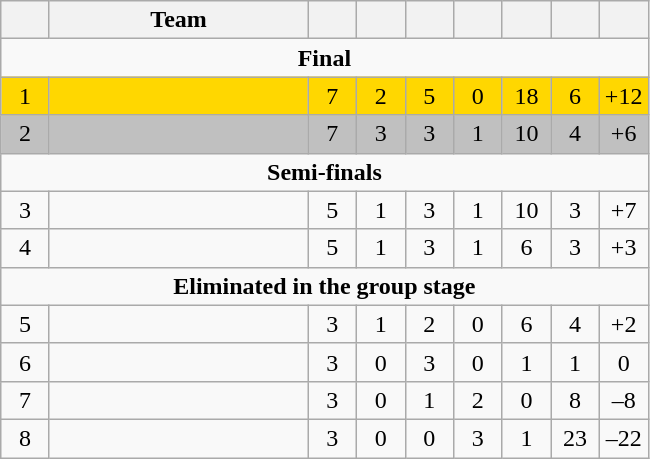<table class="wikitable" style="text-align:center">
<tr>
<th width="25"></th>
<th width="165">Team</th>
<th width="25"></th>
<th width="25"></th>
<th width="25"></th>
<th width="25"></th>
<th width="25"></th>
<th width="25"></th>
<th width="25"></th>
</tr>
<tr>
<td colspan=10><strong>Final</strong></td>
</tr>
<tr style="background:#FFD700;">
<td>1</td>
<td align=left></td>
<td>7</td>
<td>2</td>
<td>5</td>
<td>0</td>
<td>18</td>
<td>6</td>
<td>+12</td>
</tr>
<tr style="background:#C0C0C0;">
<td>2</td>
<td align=left></td>
<td>7</td>
<td>3</td>
<td>3</td>
<td>1</td>
<td>10</td>
<td>4</td>
<td>+6</td>
</tr>
<tr>
<td colspan=10><strong>Semi-finals</strong></td>
</tr>
<tr>
<td>3</td>
<td align=left></td>
<td>5</td>
<td>1</td>
<td>3</td>
<td>1</td>
<td>10</td>
<td>3</td>
<td>+7</td>
</tr>
<tr>
<td>4</td>
<td align=left></td>
<td>5</td>
<td>1</td>
<td>3</td>
<td>1</td>
<td>6</td>
<td>3</td>
<td>+3</td>
</tr>
<tr>
<td colspan=10><strong>Eliminated in the group stage</strong></td>
</tr>
<tr>
<td>5</td>
<td align=left></td>
<td>3</td>
<td>1</td>
<td>2</td>
<td>0</td>
<td>6</td>
<td>4</td>
<td>+2</td>
</tr>
<tr>
<td>6</td>
<td align=left></td>
<td>3</td>
<td>0</td>
<td>3</td>
<td>0</td>
<td>1</td>
<td>1</td>
<td>0</td>
</tr>
<tr>
<td>7</td>
<td align=left></td>
<td>3</td>
<td>0</td>
<td>1</td>
<td>2</td>
<td>0</td>
<td>8</td>
<td>–8</td>
</tr>
<tr>
<td>8</td>
<td align=left></td>
<td>3</td>
<td>0</td>
<td>0</td>
<td>3</td>
<td>1</td>
<td>23</td>
<td>–22</td>
</tr>
</table>
